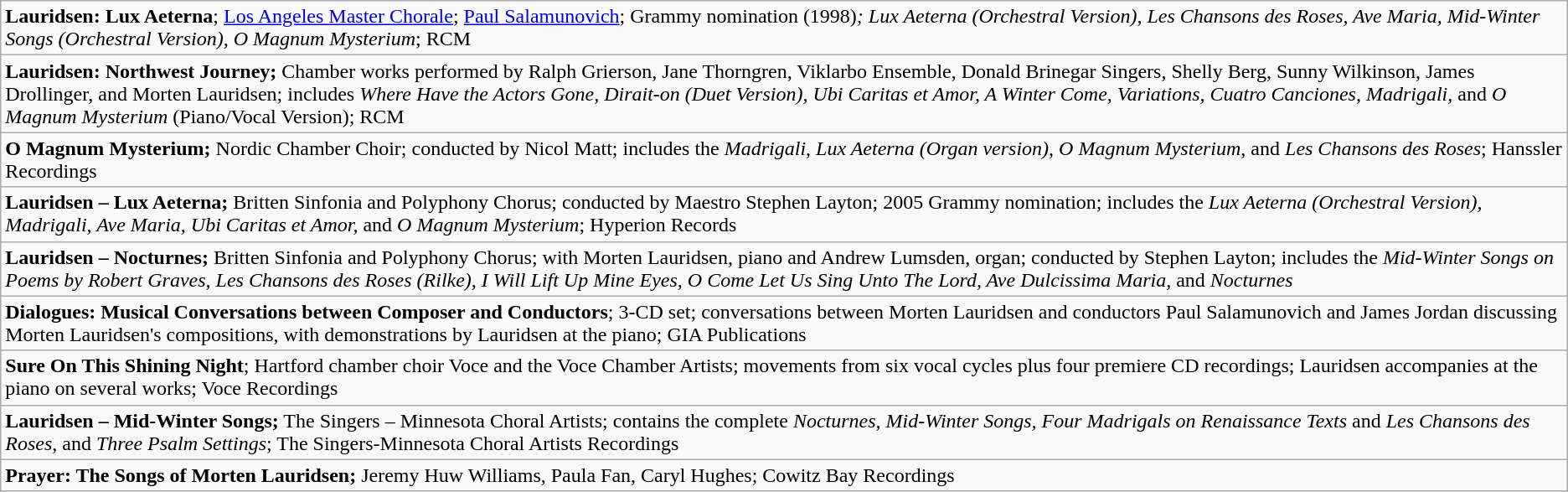<table class="wikitable">
<tr>
<td><strong>Lauridsen: Lux Aeterna</strong>; <a href='#'>Los Angeles Master Chorale</a>; <a href='#'>Paul Salamunovich</a>; Grammy nomination (1998)<em>; Lux Aeterna (Orchestral Version), Les Chansons des Roses, Ave Maria, Mid-Winter Songs (Orchestral Version), O Magnum Mysterium</em>; RCM</td>
</tr>
<tr>
<td><strong>Lauridsen: Northwest Journey;</strong> Chamber works performed by Ralph Grierson, Jane Thorngren, Viklarbo Ensemble, Donald Brinegar Singers, Shelly Berg, Sunny Wilkinson, James Drollinger, and Morten Lauridsen; includes <em>Where Have the Actors Gone, Dirait-on (Duet Version), Ubi Caritas et Amor, A Winter Come, Variations, Cuatro Canciones, Madrigali,</em> and <em>O Magnum Mysterium</em> (Piano/Vocal Version); RCM</td>
</tr>
<tr>
<td><strong>O Magnum Mysterium;</strong> Nordic Chamber Choir; conducted by Nicol Matt; includes the <em>Madrigali, Lux Aeterna (Organ version), O Magnum Mysterium</em>, and <em>Les Chansons des Roses</em>; Hanssler Recordings</td>
</tr>
<tr>
<td><strong>Lauridsen – Lux Aeterna;</strong> Britten Sinfonia and Polyphony Chorus; conducted by Maestro Stephen Layton; 2005 Grammy nomination; includes the <em>Lux Aeterna (Orchestral Version), Madrigali, Ave Maria, Ubi Caritas et Amor,</em> and <em>O Magnum Mysterium</em>; Hyperion Records</td>
</tr>
<tr>
<td><strong>Lauridsen – Nocturnes;</strong> Britten Sinfonia and Polyphony Chorus; with Morten Lauridsen, piano and Andrew Lumsden, organ; conducted by Stephen Layton; includes the <em>Mid-Winter Songs on Poems by Robert Graves, Les Chansons des Roses (Rilke), I Will Lift Up Mine Eyes, O Come Let Us Sing Unto The Lord, Ave Dulcissima Maria</em>, and <em>Nocturnes</em></td>
</tr>
<tr>
<td><strong>Dialogues: Musical Conversations between Composer and Conductors</strong>; 3-CD set; conversations between Morten Lauridsen and conductors Paul Salamunovich and James Jordan discussing Morten Lauridsen's compositions, with demonstrations by Lauridsen at the piano; GIA Publications</td>
</tr>
<tr>
<td><strong>Sure On This Shining Night</strong>; Hartford chamber choir Voce and the Voce Chamber Artists; movements from six vocal cycles plus four premiere CD recordings; Lauridsen accompanies at the piano on several works; Voce Recordings</td>
</tr>
<tr>
<td><strong>Lauridsen – Mid-Winter Songs;</strong> The Singers – Minnesota Choral Artists; contains the complete <em>Nocturnes, Mid-Winter Songs, Four Madrigals on Renaissance Texts</em> and <em>Les Chansons des Roses</em>, and <em>Three Psalm Settings</em>; The Singers-Minnesota Choral Artists Recordings</td>
</tr>
<tr>
<td><strong>Prayer: The Songs of Morten Lauridsen;</strong> Jeremy Huw Williams, Paula Fan, Caryl Hughes; Cowitz Bay Recordings</td>
</tr>
</table>
